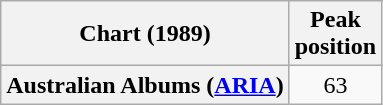<table class="wikitable plainrowheaders" style="text-align:center">
<tr>
<th>Chart (1989)</th>
<th>Peak<br>position</th>
</tr>
<tr>
<th scope="row">Australian Albums (<a href='#'>ARIA</a>)</th>
<td>63</td>
</tr>
</table>
